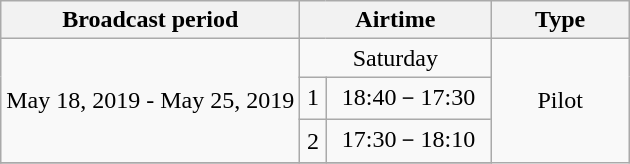<table class="wikitable" style=text-align:center>
<tr>
<th>Broadcast period</th>
<th width=120 colspan=2>Airtime</th>
<th width=85>Type</th>
</tr>
<tr>
<td rowspan=3>May 18, 2019 - May 25, 2019</td>
<td colspan=2>Saturday</td>
<td rowspan=6>Pilot</td>
</tr>
<tr>
<td>1</td>
<td>18:40－17:30</td>
</tr>
<tr>
<td>2</td>
<td>17:30－18:10</td>
</tr>
<tr>
</tr>
</table>
